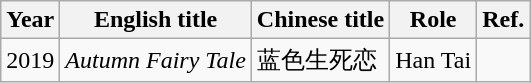<table class="wikitable">
<tr>
<th>Year</th>
<th>English title</th>
<th>Chinese title</th>
<th>Role</th>
<th>Ref.</th>
</tr>
<tr>
<td>2019</td>
<td><em>Autumn Fairy Tale</em></td>
<td>蓝色生死恋</td>
<td>Han Tai</td>
<td></td>
</tr>
</table>
